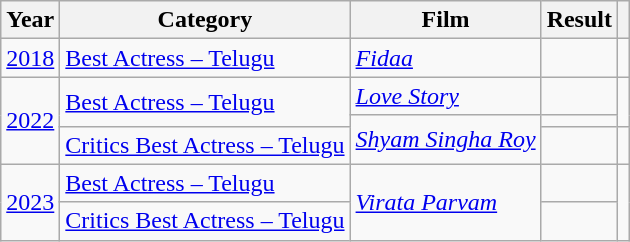<table class="wikitable sortable plainrowheaders">
<tr>
<th scope="col">Year</th>
<th scope="col">Category</th>
<th scope="col">Film</th>
<th scope="col">Result</th>
<th scope="col" class="unsortable"></th>
</tr>
<tr>
<td><a href='#'>2018</a></td>
<td><a href='#'>Best Actress – Telugu</a></td>
<td><em><a href='#'>Fidaa</a></em></td>
<td></td>
<td style="text-align:center;"></td>
</tr>
<tr>
<td rowspan="3"><a href='#'>2022</a></td>
<td rowspan="2"><a href='#'>Best Actress – Telugu</a></td>
<td><em><a href='#'>Love Story</a></em></td>
<td></td>
<td rowspan="2" style="text-align:center;"></td>
</tr>
<tr>
<td rowspan="2"><em><a href='#'>Shyam Singha Roy</a></em></td>
<td></td>
</tr>
<tr>
<td><a href='#'>Critics Best Actress – Telugu</a></td>
<td></td>
<td style="text-align:center;"></td>
</tr>
<tr>
<td rowspan="2"><a href='#'>2023</a></td>
<td><a href='#'>Best Actress – Telugu</a></td>
<td rowspan="2"><em><a href='#'>Virata Parvam</a></em></td>
<td></td>
<td rowspan="2"></td>
</tr>
<tr>
<td><a href='#'>Critics Best Actress – Telugu</a></td>
<td></td>
</tr>
</table>
